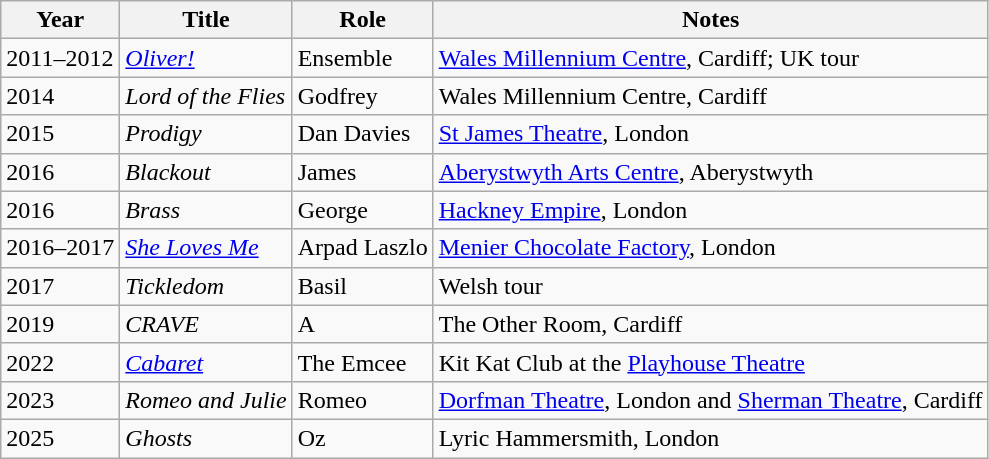<table class="wikitable sortable">
<tr>
<th>Year</th>
<th>Title</th>
<th>Role</th>
<th class="unsortable">Notes</th>
</tr>
<tr>
<td>2011–2012</td>
<td><em><a href='#'>Oliver!</a></em></td>
<td>Ensemble</td>
<td><a href='#'>Wales Millennium Centre</a>, Cardiff; UK tour</td>
</tr>
<tr>
<td>2014</td>
<td><em>Lord of the Flies</em></td>
<td>Godfrey</td>
<td>Wales Millennium Centre, Cardiff</td>
</tr>
<tr>
<td>2015</td>
<td><em>Prodigy</em></td>
<td>Dan Davies</td>
<td><a href='#'>St James Theatre</a>, London</td>
</tr>
<tr>
<td>2016</td>
<td><em>Blackout</em></td>
<td>James</td>
<td><a href='#'>Aberystwyth Arts Centre</a>, Aberystwyth</td>
</tr>
<tr>
<td>2016</td>
<td><em>Brass</em></td>
<td>George</td>
<td><a href='#'>Hackney Empire</a>, London</td>
</tr>
<tr>
<td>2016–2017</td>
<td><em><a href='#'>She Loves Me</a></em></td>
<td>Arpad Laszlo</td>
<td><a href='#'>Menier Chocolate Factory</a>, London</td>
</tr>
<tr>
<td>2017</td>
<td><em>Tickledom</em></td>
<td>Basil</td>
<td>Welsh tour</td>
</tr>
<tr>
<td>2019</td>
<td><em>CRAVE</em></td>
<td>A</td>
<td>The Other Room, Cardiff</td>
</tr>
<tr>
<td>2022</td>
<td><a href='#'><em>Cabaret</em></a></td>
<td>The Emcee</td>
<td>Kit Kat Club at the <a href='#'>Playhouse Theatre</a></td>
</tr>
<tr>
<td>2023</td>
<td><em>Romeo and Julie</em></td>
<td>Romeo</td>
<td><a href='#'>Dorfman Theatre</a>, London and <a href='#'>Sherman Theatre</a>, Cardiff</td>
</tr>
<tr>
<td>2025</td>
<td><em>Ghosts</em></td>
<td>Oz</td>
<td>Lyric Hammersmith, London</td>
</tr>
</table>
